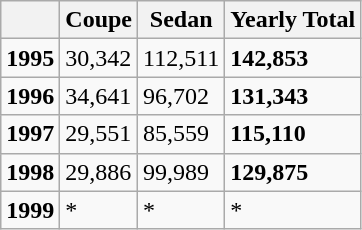<table class="wikitable">
<tr>
<th></th>
<th>Coupe</th>
<th>Sedan</th>
<th>Yearly Total</th>
</tr>
<tr>
<td><strong>1995</strong></td>
<td>30,342</td>
<td>112,511</td>
<td><strong>142,853</strong></td>
</tr>
<tr>
<td><strong>1996</strong></td>
<td>34,641</td>
<td>96,702</td>
<td><strong>131,343</strong></td>
</tr>
<tr>
<td><strong>1997</strong></td>
<td>29,551</td>
<td>85,559</td>
<td><strong>115,110</strong></td>
</tr>
<tr>
<td><strong>1998</strong></td>
<td>29,886</td>
<td>99,989</td>
<td><strong>129,875</strong></td>
</tr>
<tr>
<td><strong>1999</strong></td>
<td>*</td>
<td>*</td>
<td>*</td>
</tr>
</table>
